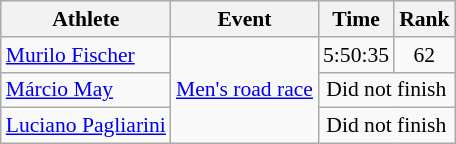<table class=wikitable style="font-size:90%">
<tr>
<th>Athlete</th>
<th>Event</th>
<th>Time</th>
<th>Rank</th>
</tr>
<tr align=center>
<td align=left><a href='#'>Murilo Fischer</a></td>
<td align=left rowspan=3><a href='#'>Men's road race</a></td>
<td>5:50:35</td>
<td>62</td>
</tr>
<tr align=center>
<td align=left><a href='#'>Márcio May</a></td>
<td colspan=2>Did not finish</td>
</tr>
<tr align=center>
<td align=left><a href='#'>Luciano Pagliarini</a></td>
<td colspan=2>Did not finish</td>
</tr>
</table>
